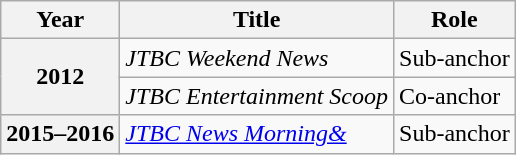<table class="wikitable plainrowheaders">
<tr>
<th scope="col">Year</th>
<th scope="col">Title</th>
<th scope="col">Role</th>
</tr>
<tr>
<th scope="row" rowspan="2">2012</th>
<td><em>JTBC Weekend News</em></td>
<td>Sub-anchor</td>
</tr>
<tr>
<td><em>JTBC Entertainment Scoop</em></td>
<td>Co-anchor</td>
</tr>
<tr>
<th scope="row">2015–2016</th>
<td><em><a href='#'>JTBC News Morning&</a></em></td>
<td>Sub-anchor</td>
</tr>
</table>
